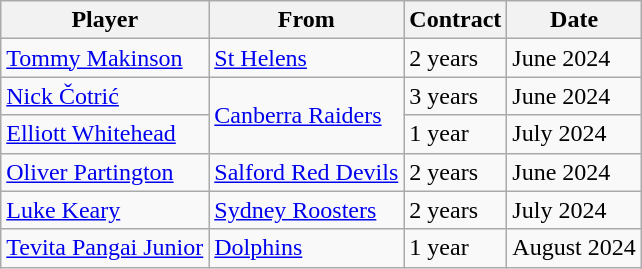<table class="wikitable">
<tr>
<th>Player</th>
<th>From</th>
<th>Contract</th>
<th>Date</th>
</tr>
<tr>
<td> <a href='#'>Tommy Makinson</a></td>
<td> <a href='#'>St Helens</a></td>
<td>2 years</td>
<td>June 2024</td>
</tr>
<tr>
<td> <a href='#'>Nick Čotrić</a></td>
<td Rowspan=2> <a href='#'>Canberra Raiders</a></td>
<td>3 years</td>
<td>June 2024</td>
</tr>
<tr>
<td> <a href='#'>Elliott Whitehead</a></td>
<td>1 year</td>
<td>July 2024</td>
</tr>
<tr>
<td> <a href='#'>Oliver Partington</a></td>
<td> <a href='#'>Salford Red Devils</a></td>
<td>2 years</td>
<td>June 2024</td>
</tr>
<tr>
<td> <a href='#'>Luke Keary</a></td>
<td> <a href='#'>Sydney Roosters</a></td>
<td>2 years</td>
<td>July 2024</td>
</tr>
<tr>
<td> <a href='#'>Tevita Pangai Junior</a></td>
<td> <a href='#'>Dolphins</a></td>
<td>1 year</td>
<td>August 2024</td>
</tr>
</table>
